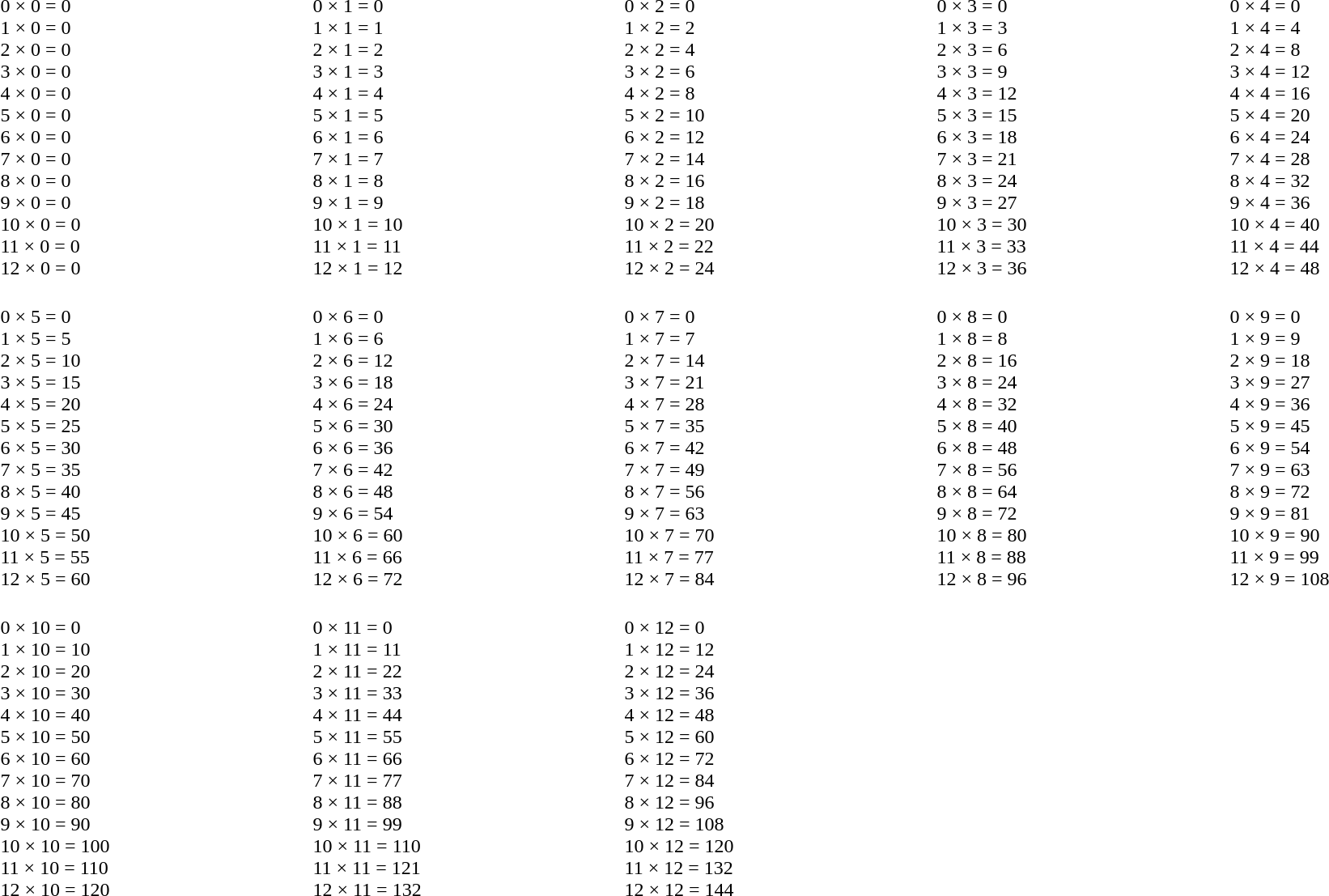<table>
<tr>
<th style="text-align: right; width:5%"></th>
<th style="text-align: right; width:5%"></th>
<th style="text-align: right; width:5%"></th>
<th style="text-align: right; width:5%"></th>
<th style="text-align: right; width:5%"></th>
</tr>
<tr>
<td><br>0 × 0 = 0<br>
1 × 0 = 0<br>
2 × 0 = 0<br>
3 × 0 = 0<br>
4 × 0 = 0<br>
5 × 0 = 0<br>
6 × 0 = 0<br>
7 × 0 = 0<br>
8 × 0 = 0<br>
9 × 0 = 0<br>
10 × 0 = 0<br>
11 × 0 = 0<br>
12 × 0 = 0<br></td>
<td><br>0 × 1 = 0<br>
1 × 1 = 1<br>
2 × 1 = 2<br>
3 × 1 = 3<br>
4 × 1 = 4<br>
5 × 1 = 5<br>
6 × 1 = 6<br>
7 × 1 = 7<br>
8 × 1 = 8<br>
9 × 1 = 9<br>
10 × 1 = 10<br>
11 × 1 = 11<br>
12 × 1 = 12<br></td>
<td><br>0 × 2 = 0<br>
1 × 2 = 2<br>
2 × 2 = 4<br>
3 × 2 = 6<br>
4 × 2 = 8<br>
5 × 2 = 10<br>
6 × 2 = 12<br>
7 × 2 = 14<br>
8 × 2 = 16<br>
9 × 2 = 18<br>
10 × 2 = 20<br>
11 × 2 = 22<br>
12 × 2 = 24<br></td>
<td><br>0 × 3 = 0<br>
1 × 3 = 3<br>
2 × 3 = 6<br>
3 × 3 = 9<br>
4 × 3 = 12<br>
5 × 3 = 15<br>
6 × 3 = 18<br>
7 × 3 = 21<br>
8 × 3 = 24<br>
9 × 3 = 27<br>
10 × 3 = 30<br>
11 × 3 = 33<br>
12 × 3 = 36<br></td>
<td><br>0 × 4 = 0<br>
1 × 4 = 4<br>
2 × 4 = 8<br>
3 × 4 = 12<br>
4 × 4 = 16<br>
5 × 4 = 20<br>
6 × 4 = 24<br>
7 × 4 = 28<br>
8 × 4 = 32<br>
9 × 4 = 36<br>
10 × 4 = 40<br>
11 × 4 = 44<br>
12 × 4 = 48<br></td>
</tr>
<tr>
<td><br>0 × 5 = 0<br>
1 × 5 = 5<br>
2 × 5 = 10<br>
3 × 5 = 15<br>
4 × 5 = 20<br>
5 × 5 = 25<br>
6 × 5 = 30<br>
7 × 5 = 35<br>
8 × 5 = 40<br>
9 × 5 = 45<br>
10 × 5 = 50<br>
11 × 5 = 55<br>
12 × 5 = 60<br></td>
<td><br>0 × 6 = 0<br>
1 × 6 = 6<br>
2 × 6 = 12<br>
3 × 6 = 18<br>
4 × 6 = 24<br>
5 × 6 = 30<br>
6 × 6 = 36<br>
7 × 6 = 42<br>
8 × 6 = 48<br>
9 × 6 = 54<br>
10 × 6 = 60<br>
11 × 6 = 66<br>
12 × 6 = 72<br></td>
<td><br>0 × 7 = 0<br>
1 × 7 = 7<br>
2 × 7 = 14<br>
3 × 7 = 21<br>
4 × 7 = 28<br>
5 × 7 = 35<br>
6 × 7 = 42<br>
7 × 7 = 49<br>
8 × 7 = 56<br>
9 × 7 = 63<br>
10 × 7 = 70<br>
11 × 7 = 77<br>
12 × 7 = 84<br></td>
<td><br>0 × 8 = 0<br>
1 × 8 = 8<br>
2 × 8 = 16<br>
3 × 8 = 24<br>
4 × 8 = 32<br>
5 × 8 = 40<br>
6 × 8 = 48<br>
7 × 8 = 56<br>
8 × 8 = 64<br>
9 × 8 = 72<br>
10 × 8 = 80<br>
11 × 8 = 88<br>
12 × 8 = 96<br></td>
<td><br>0 × 9 = 0<br>
1 × 9 = 9<br>
2 × 9 = 18<br>
3 × 9 = 27<br>
4 × 9 = 36<br>
5 × 9 = 45<br>
6 × 9 = 54<br>
7 × 9 = 63<br>
8 × 9 = 72<br>
9 × 9 = 81<br>
10 × 9 = 90<br>
11 × 9 = 99<br>
12 × 9 = 108<br></td>
</tr>
<tr>
<td><br>0 × 10 = 0<br>
1 × 10 = 10<br>
2 × 10 = 20<br>
3 × 10 = 30<br>
4 × 10 = 40<br>
5 × 10 = 50<br>
6 × 10 = 60<br>
7 × 10 = 70<br>
8 × 10 = 80<br>
9 × 10 = 90<br>
10 × 10 = 100<br>
11 × 10 = 110<br>
12 × 10 = 120<br></td>
<td><br>0 × 11 = 0<br>
1 × 11 = 11<br>
2 × 11 = 22<br>
3 × 11 = 33<br>
4 × 11 = 44<br>
5 × 11 = 55<br>
6 × 11 = 66<br>
7 × 11 = 77<br>
8 × 11 = 88<br>
9 × 11 = 99<br>
10 × 11 = 110<br>
11 × 11 = 121<br>
12 × 11 = 132<br></td>
<td><br>0 × 12 = 0<br>
1 × 12 = 12<br>
2 × 12 = 24<br>
3 × 12 = 36<br>
4 × 12 = 48<br>
5 × 12 = 60<br>
6 × 12 = 72<br>
7 × 12 = 84<br>
8 × 12 = 96<br>
9 × 12 = 108<br>
10 × 12 = 120<br>
11 × 12 = 132<br>
12 × 12 = 144<br></td>
<td></td>
<td></td>
</tr>
</table>
